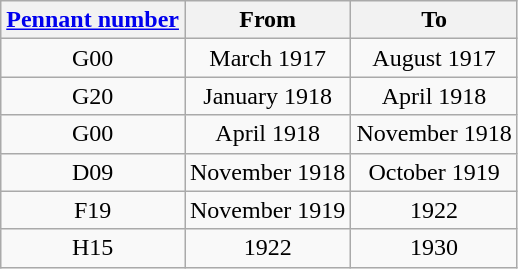<table class="wikitable" style="text-align:center">
<tr>
<th><a href='#'>Pennant number</a></th>
<th>From</th>
<th>To</th>
</tr>
<tr>
<td>G00</td>
<td>March 1917</td>
<td>August 1917</td>
</tr>
<tr>
<td>G20</td>
<td>January 1918</td>
<td>April 1918</td>
</tr>
<tr>
<td>G00</td>
<td>April 1918</td>
<td>November 1918</td>
</tr>
<tr>
<td>D09</td>
<td>November 1918</td>
<td>October 1919</td>
</tr>
<tr>
<td>F19</td>
<td>November 1919</td>
<td>1922</td>
</tr>
<tr>
<td>H15</td>
<td>1922</td>
<td>1930</td>
</tr>
</table>
